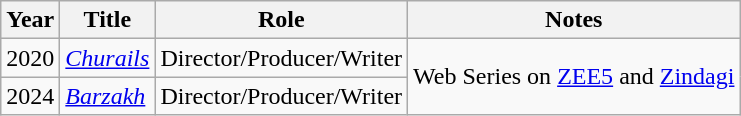<table class="wikitable">
<tr>
<th>Year</th>
<th>Title</th>
<th>Role</th>
<th>Notes</th>
</tr>
<tr>
<td>2020</td>
<td><em><a href='#'>Churails</a></em></td>
<td>Director/Producer/Writer</td>
<td rowspan="2">Web Series on <a href='#'>ZEE5</a> and <a href='#'>Zindagi</a></td>
</tr>
<tr>
<td>2024</td>
<td><em><a href='#'>Barzakh</a></em></td>
<td>Director/Producer/Writer</td>
</tr>
</table>
